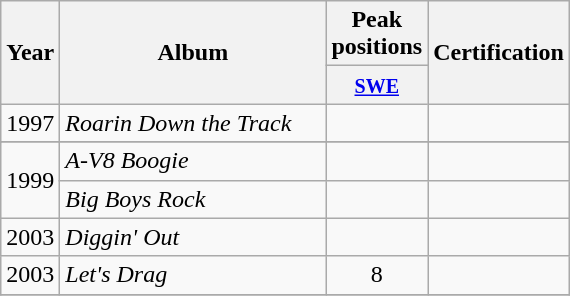<table class="wikitable">
<tr>
<th align="center" rowspan="2" width="10">Year</th>
<th align="center" rowspan="2" width="170">Album</th>
<th align="center" colspan="1" width="30">Peak positions</th>
<th align="center" rowspan="2" width="60">Certification</th>
</tr>
<tr>
<th width="20"><small><a href='#'>SWE</a></small></th>
</tr>
<tr>
<td align="center" rowspan="1">1997</td>
<td><em>Roarin Down the Track</em></td>
<td align="center"></td>
<td align="center"></td>
</tr>
<tr>
</tr>
<tr>
<td align="center" rowspan="2">1999</td>
<td><em>A-V8 Boogie</em></td>
<td align="center"></td>
<td align="center"></td>
</tr>
<tr>
<td><em>Big Boys Rock</em></td>
<td align="center"></td>
<td align="center"></td>
</tr>
<tr>
<td align="center" rowspan="1">2003</td>
<td><em>Diggin' Out</em></td>
<td align="center"></td>
<td align="center"></td>
</tr>
<tr>
<td align="center" rowspan="1">2003</td>
<td><em>Let's Drag</em></td>
<td align="center">8</td>
<td align="center"></td>
</tr>
<tr>
</tr>
</table>
